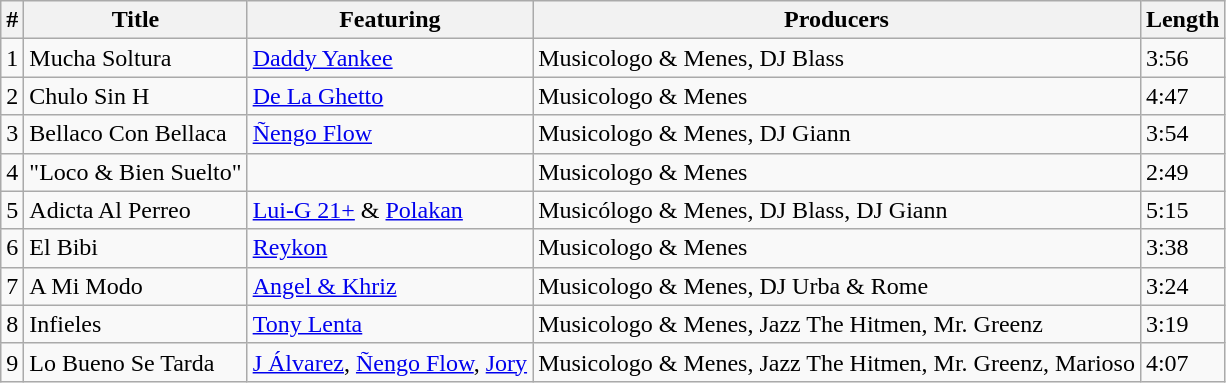<table class="wikitable">
<tr>
<th align="center">#</th>
<th align="center">Title</th>
<th align="center">Featuring</th>
<th align="center">Producers</th>
<th align="center">Length</th>
</tr>
<tr>
<td>1</td>
<td>Mucha Soltura</td>
<td><a href='#'>Daddy Yankee</a></td>
<td>Musicologo & Menes, DJ Blass</td>
<td>3:56</td>
</tr>
<tr>
<td>2</td>
<td>Chulo Sin H</td>
<td><a href='#'>De La Ghetto</a></td>
<td>Musicologo & Menes</td>
<td>4:47</td>
</tr>
<tr>
<td>3</td>
<td>Bellaco Con Bellaca</td>
<td><a href='#'>Ñengo Flow</a></td>
<td>Musicologo & Menes, DJ Giann</td>
<td>3:54</td>
</tr>
<tr>
<td>4</td>
<td>"Loco & Bien Suelto"</td>
<td></td>
<td>Musicologo & Menes</td>
<td>2:49</td>
</tr>
<tr>
<td>5</td>
<td>Adicta Al Perreo</td>
<td><a href='#'>Lui-G 21+</a> & <a href='#'>Polakan</a></td>
<td>Musicólogo & Menes, DJ Blass, DJ Giann</td>
<td>5:15</td>
</tr>
<tr>
<td>6</td>
<td>El Bibi</td>
<td><a href='#'>Reykon</a></td>
<td>Musicologo & Menes</td>
<td>3:38</td>
</tr>
<tr>
<td>7</td>
<td>A Mi Modo</td>
<td><a href='#'>Angel & Khriz</a></td>
<td>Musicologo & Menes, DJ Urba & Rome</td>
<td>3:24</td>
</tr>
<tr>
<td>8</td>
<td>Infieles</td>
<td><a href='#'>Tony Lenta</a></td>
<td>Musicologo & Menes, Jazz The Hitmen, Mr. Greenz</td>
<td>3:19</td>
</tr>
<tr>
<td>9</td>
<td>Lo Bueno Se Tarda</td>
<td><a href='#'>J Álvarez</a>, <a href='#'>Ñengo Flow</a>, <a href='#'>Jory</a></td>
<td>Musicologo & Menes, Jazz The Hitmen, Mr. Greenz, Marioso</td>
<td>4:07</td>
</tr>
</table>
